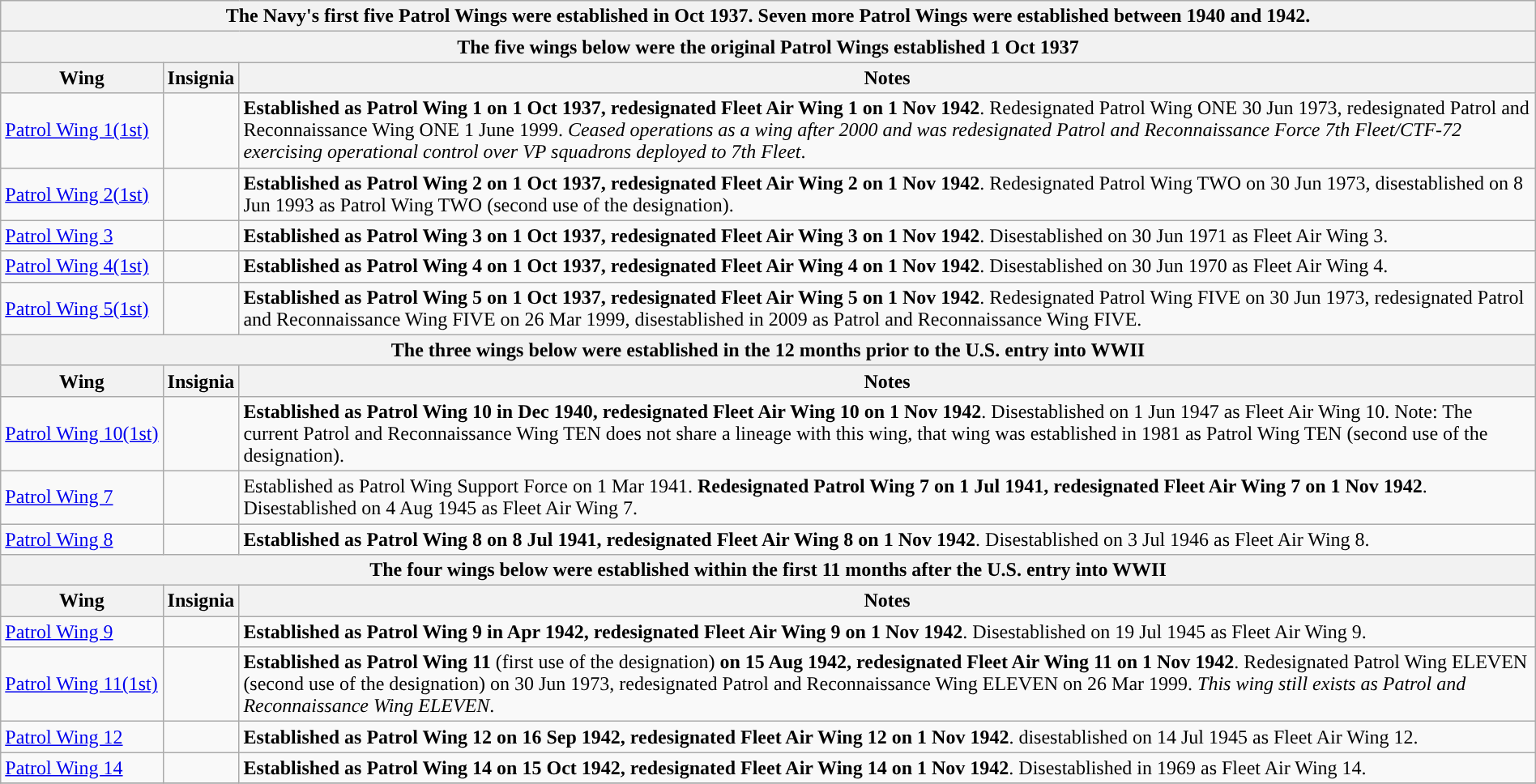<table class="wikitable" width=100% style="text-align: center">
<tr>
<th colspan=3>The Navy's first five Patrol Wings were established in Oct 1937. Seven more Patrol Wings were established between 1940 and 1942.</th>
</tr>
<tr>
<th colspan=3>The five wings below were the original Patrol Wings established 1 Oct 1937</th>
</tr>
<tr>
<th colspan=1>Wing</th>
<th>Insignia</th>
<th>Notes</th>
</tr>
<tr>
<td align=left style="white-space: nowrap;"><a href='#'>Patrol Wing 1(1st)</a></td>
<td></td>
<td align=left><strong>Established as Patrol Wing 1 on 1 Oct 1937, redesignated Fleet Air Wing 1 on 1 Nov 1942</strong>. Redesignated Patrol Wing ONE 30 Jun 1973, redesignated Patrol and Reconnaissance Wing ONE 1 June 1999. <em>Ceased operations as a wing after 2000 and was redesignated Patrol and Reconnaissance Force 7th Fleet/CTF-72 exercising operational control over VP squadrons deployed to 7th Fleet</em>.</td>
</tr>
<tr>
<td align=left><a href='#'>Patrol Wing 2(1st)</a></td>
<td></td>
<td align=left><strong>Established as Patrol Wing 2 on 1 Oct 1937, redesignated Fleet Air Wing 2 on 1 Nov 1942</strong>. Redesignated Patrol Wing TWO on 30 Jun 1973, disestablished on 8 Jun 1993 as Patrol Wing TWO (second use of the designation).</td>
</tr>
<tr>
<td align=left><a href='#'>Patrol Wing 3</a></td>
<td></td>
<td align=left><strong>Established as Patrol Wing 3 on 1 Oct 1937, redesignated Fleet Air Wing 3 on 1 Nov 1942</strong>. Disestablished on 30 Jun 1971 as Fleet Air Wing 3.</td>
</tr>
<tr>
<td align=left><a href='#'>Patrol Wing 4(1st)</a></td>
<td></td>
<td align=left><strong>Established as Patrol Wing 4 on 1 Oct 1937, redesignated Fleet Air Wing 4 on 1 Nov 1942</strong>. Disestablished on 30 Jun 1970 as Fleet Air Wing 4.</td>
</tr>
<tr>
<td align=left><a href='#'>Patrol Wing 5(1st)</a></td>
<td></td>
<td align=left><strong>Established as Patrol Wing 5 on 1 Oct 1937, redesignated Fleet Air Wing 5 on 1 Nov 1942</strong>. Redesignated Patrol Wing FIVE on 30 Jun 1973, redesignated Patrol and Reconnaissance Wing FIVE on 26 Mar 1999, disestablished in 2009 as Patrol and Reconnaissance Wing FIVE.</td>
</tr>
<tr>
<th colspan=3>The three wings below were established in the 12 months prior to the U.S. entry into WWII</th>
</tr>
<tr>
<th colspan=1>Wing</th>
<th>Insignia</th>
<th>Notes</th>
</tr>
<tr>
<td align=left style="white-space: nowrap;"><a href='#'>Patrol Wing 10(1st)</a></td>
<td></td>
<td align=left><strong>Established as Patrol Wing 10 in Dec 1940, redesignated Fleet Air Wing 10 on 1 Nov 1942</strong>. Disestablished on 1 Jun 1947 as Fleet Air Wing 10. Note: The current Patrol and Reconnaissance Wing TEN does not share a lineage with this wing, that wing was established in 1981 as Patrol Wing TEN (second use of the designation).</td>
</tr>
<tr>
<td align=left><a href='#'>Patrol Wing 7</a></td>
<td></td>
<td align=left>Established as Patrol Wing Support Force on 1 Mar 1941. <strong>Redesignated Patrol Wing 7 on 1 Jul 1941, redesignated Fleet Air Wing 7 on 1 Nov 1942</strong>. Disestablished on 4 Aug 1945 as Fleet Air Wing 7.</td>
</tr>
<tr>
<td align=left><a href='#'>Patrol Wing 8</a></td>
<td></td>
<td align=left><strong>Established as Patrol Wing 8 on 8 Jul 1941, redesignated Fleet Air Wing 8 on 1 Nov 1942</strong>. Disestablished on 3 Jul 1946 as Fleet Air Wing 8.</td>
</tr>
<tr>
<th colspan=3>The four wings below were established within the first 11 months after the U.S. entry into WWII</th>
</tr>
<tr>
<th colspan=1>Wing</th>
<th>Insignia</th>
<th>Notes</th>
</tr>
<tr>
<td align=left><a href='#'>Patrol Wing 9</a></td>
<td></td>
<td align=left><strong>Established as Patrol Wing 9 in Apr 1942, redesignated Fleet Air Wing 9 on 1 Nov 1942</strong>. Disestablished on 19 Jul 1945 as Fleet Air Wing 9.</td>
</tr>
<tr>
<td align=left style="white-space: nowrap;"><a href='#'>Patrol Wing 11(1st)</a></td>
<td></td>
<td align=left><strong>Established as Patrol Wing 11</strong> (first use of the designation) <strong>on 15 Aug 1942, redesignated Fleet Air Wing 11 on 1 Nov 1942</strong>. Redesignated Patrol Wing ELEVEN (second use of the designation) on 30 Jun 1973, redesignated Patrol and Reconnaissance Wing ELEVEN on 26 Mar 1999. <em>This wing still exists as Patrol and Reconnaissance Wing ELEVEN</em>.</td>
</tr>
<tr>
<td align=left><a href='#'>Patrol Wing 12</a></td>
<td></td>
<td align=left><strong>Established as Patrol Wing 12 on 16 Sep 1942, redesignated Fleet Air Wing 12 on 1 Nov 1942</strong>. disestablished on 14 Jul 1945 as Fleet Air Wing 12.</td>
</tr>
<tr>
<td align=left><a href='#'>Patrol Wing 14</a></td>
<td></td>
<td align=left><strong>Established as Patrol Wing 14 on 15 Oct 1942, redesignated Fleet Air Wing 14 on 1 Nov 1942</strong>. Disestablished in 1969 as Fleet Air Wing 14.</td>
</tr>
<tr>
</tr>
</table>
